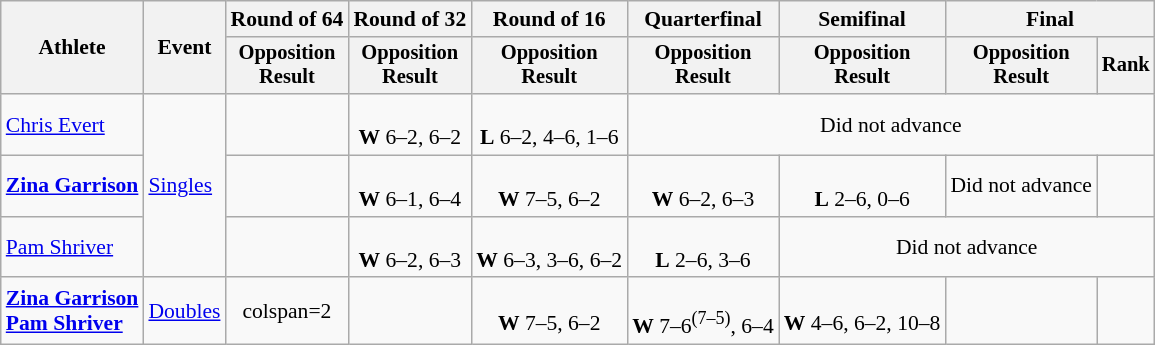<table class=wikitable style=font-size:90%;text-align:center>
<tr>
<th rowspan=2>Athlete</th>
<th rowspan=2>Event</th>
<th>Round of 64</th>
<th>Round of 32</th>
<th>Round of 16</th>
<th>Quarterfinal</th>
<th>Semifinal</th>
<th colspan=2>Final</th>
</tr>
<tr style=font-size:95%>
<th>Opposition<br>Result</th>
<th>Opposition<br>Result</th>
<th>Opposition<br>Result</th>
<th>Opposition<br>Result</th>
<th>Opposition<br>Result</th>
<th>Opposition<br>Result</th>
<th>Rank</th>
</tr>
<tr>
<td align=left><a href='#'>Chris Evert</a></td>
<td align=left rowspan=3><a href='#'>Singles</a></td>
<td></td>
<td><br><strong>W</strong> 6–2, 6–2</td>
<td><br><strong>L</strong> 6–2, 4–6, 1–6</td>
<td colspan=4>Did not advance</td>
</tr>
<tr>
<td align=left><strong><a href='#'>Zina Garrison</a></strong></td>
<td></td>
<td><br><strong>W</strong> 6–1, 6–4</td>
<td><br><strong>W</strong> 7–5, 6–2</td>
<td><br><strong>W</strong> 6–2, 6–3</td>
<td><br><strong>L</strong> 2–6, 0–6</td>
<td>Did not advance</td>
<td></td>
</tr>
<tr>
<td align=left><a href='#'>Pam Shriver</a></td>
<td></td>
<td><br><strong>W</strong> 6–2, 6–3</td>
<td><br><strong>W</strong> 6–3, 3–6, 6–2</td>
<td><br><strong>L</strong> 2–6, 3–6</td>
<td colspan=3>Did not advance</td>
</tr>
<tr>
<td align=left><strong><a href='#'>Zina Garrison</a><br><a href='#'>Pam Shriver</a></strong></td>
<td align=left><a href='#'>Doubles</a></td>
<td>colspan=2 </td>
<td></td>
<td><br><strong>W</strong> 7–5, 6–2</td>
<td><br><strong>W</strong> 7–6<sup>(7–5)</sup>, 6–4</td>
<td><br><strong>W</strong> 4–6, 6–2, 10–8</td>
<td></td>
</tr>
</table>
